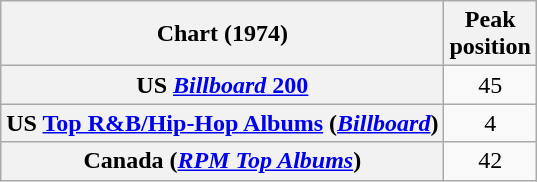<table class="wikitable sortable plainrowheaders" style="text-align:center">
<tr>
<th scope="col">Chart (1974)</th>
<th scope="col">Peak<br> position</th>
</tr>
<tr>
<th scope="row">US <a href='#'><em>Billboard</em> 200</a></th>
<td>45</td>
</tr>
<tr>
<th scope="row">US <a href='#'>Top R&B/Hip-Hop Albums</a> (<em><a href='#'>Billboard</a></em>)</th>
<td>4</td>
</tr>
<tr>
<th scope="row">Canada (<em><a href='#'>RPM Top Albums</a></em>)</th>
<td>42</td>
</tr>
</table>
